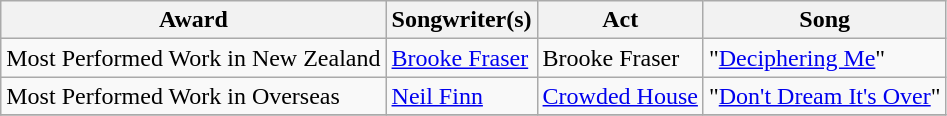<table class="wikitable">
<tr>
<th>Award</th>
<th>Songwriter(s)</th>
<th>Act</th>
<th>Song</th>
</tr>
<tr>
<td>Most Performed Work in New Zealand</td>
<td><a href='#'>Brooke Fraser</a></td>
<td>Brooke Fraser</td>
<td>"<a href='#'>Deciphering Me</a>"</td>
</tr>
<tr>
<td>Most Performed Work in Overseas</td>
<td><a href='#'>Neil Finn</a></td>
<td><a href='#'>Crowded House</a></td>
<td>"<a href='#'>Don't Dream It's Over</a>"</td>
</tr>
<tr>
</tr>
</table>
